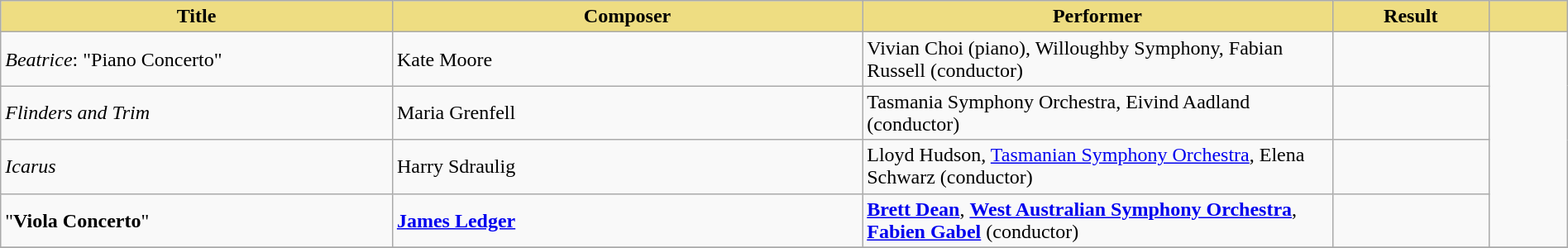<table class="wikitable" width=100%>
<tr>
<th style="width:25%;background:#EEDD82;">Title</th>
<th style="width:30%;background:#EEDD82;">Composer</th>
<th style="width:30%;background:#EEDD82;">Performer</th>
<th style="width:10%;background:#EEDD82;">Result</th>
<th style="width:5%;background:#EEDD82;"></th>
</tr>
<tr>
<td><em>Beatrice</em>: "Piano Concerto"</td>
<td>Kate Moore</td>
<td>Vivian Choi (piano), Willoughby Symphony, Fabian Russell (conductor)</td>
<td></td>
<td rowspan="4"></td>
</tr>
<tr>
<td><em>Flinders and Trim</em></td>
<td>Maria Grenfell</td>
<td>Tasmania Symphony Orchestra, Eivind Aadland (conductor)</td>
<td></td>
</tr>
<tr>
<td><em>Icarus</em></td>
<td>Harry Sdraulig</td>
<td>Lloyd Hudson, <a href='#'>Tasmanian Symphony Orchestra</a>, Elena Schwarz (conductor)</td>
<td></td>
</tr>
<tr>
<td>"<strong>Viola Concerto</strong>"</td>
<td><strong><a href='#'>James Ledger</a></strong></td>
<td><strong><a href='#'>Brett Dean</a></strong>, <strong><a href='#'>West Australian Symphony Orchestra</a></strong>, <strong><a href='#'>Fabien Gabel</a></strong> (conductor)</td>
<td></td>
</tr>
<tr>
</tr>
</table>
